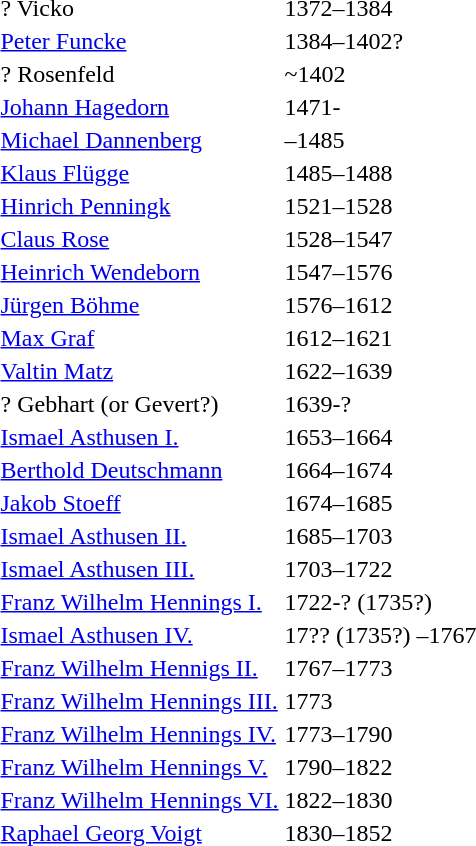<table>
<tr>
<td>? Vicko</td>
<td>1372–1384</td>
</tr>
<tr>
<td><a href='#'>Peter Funcke</a></td>
<td>1384–1402?</td>
</tr>
<tr>
<td>? Rosenfeld</td>
<td>~1402</td>
</tr>
<tr>
<td><a href='#'>Johann Hagedorn</a></td>
<td>1471-</td>
</tr>
<tr>
<td><a href='#'>Michael Dannenberg</a></td>
<td>–1485</td>
</tr>
<tr>
<td><a href='#'>Klaus Flügge</a></td>
<td>1485–1488</td>
</tr>
<tr>
<td><a href='#'>Hinrich Penningk</a></td>
<td>1521–1528</td>
</tr>
<tr>
<td><a href='#'>Claus Rose</a></td>
<td>1528–1547</td>
</tr>
<tr>
<td><a href='#'>Heinrich Wendeborn</a></td>
<td>1547–1576</td>
</tr>
<tr>
<td><a href='#'>Jürgen Böhme</a></td>
<td>1576–1612</td>
</tr>
<tr>
<td><a href='#'>Max Graf</a></td>
<td>1612–1621</td>
</tr>
<tr>
<td><a href='#'>Valtin Matz</a></td>
<td>1622–1639</td>
</tr>
<tr>
<td>? Gebhart (or Gevert?)</td>
<td>1639-?</td>
</tr>
<tr>
<td><a href='#'>Ismael Asthusen I.</a></td>
<td>1653–1664</td>
</tr>
<tr>
<td><a href='#'>Berthold Deutschmann</a></td>
<td>1664–1674</td>
</tr>
<tr>
<td><a href='#'>Jakob Stoeff</a></td>
<td>1674–1685</td>
</tr>
<tr>
<td><a href='#'>Ismael Asthusen II.</a></td>
<td>1685–1703</td>
</tr>
<tr>
<td><a href='#'>Ismael Asthusen III.</a></td>
<td>1703–1722</td>
</tr>
<tr>
<td><a href='#'>Franz Wilhelm Hennings I.</a></td>
<td>1722-? (1735?)</td>
</tr>
<tr>
<td><a href='#'>Ismael Asthusen IV.</a></td>
<td>17?? (1735?) –1767</td>
</tr>
<tr>
<td><a href='#'>Franz Wilhelm Hennigs II.</a></td>
<td>1767–1773</td>
</tr>
<tr>
<td><a href='#'>Franz Wilhelm Hennings III.</a></td>
<td>1773</td>
</tr>
<tr>
<td><a href='#'>Franz Wilhelm Hennings IV.</a></td>
<td>1773–1790</td>
</tr>
<tr>
<td><a href='#'>Franz Wilhelm Hennings V.</a></td>
<td>1790–1822</td>
</tr>
<tr>
<td><a href='#'>Franz Wilhelm Hennings VI.</a></td>
<td>1822–1830</td>
</tr>
<tr>
<td><a href='#'>Raphael Georg Voigt</a></td>
<td>1830–1852</td>
</tr>
<tr>
</tr>
</table>
